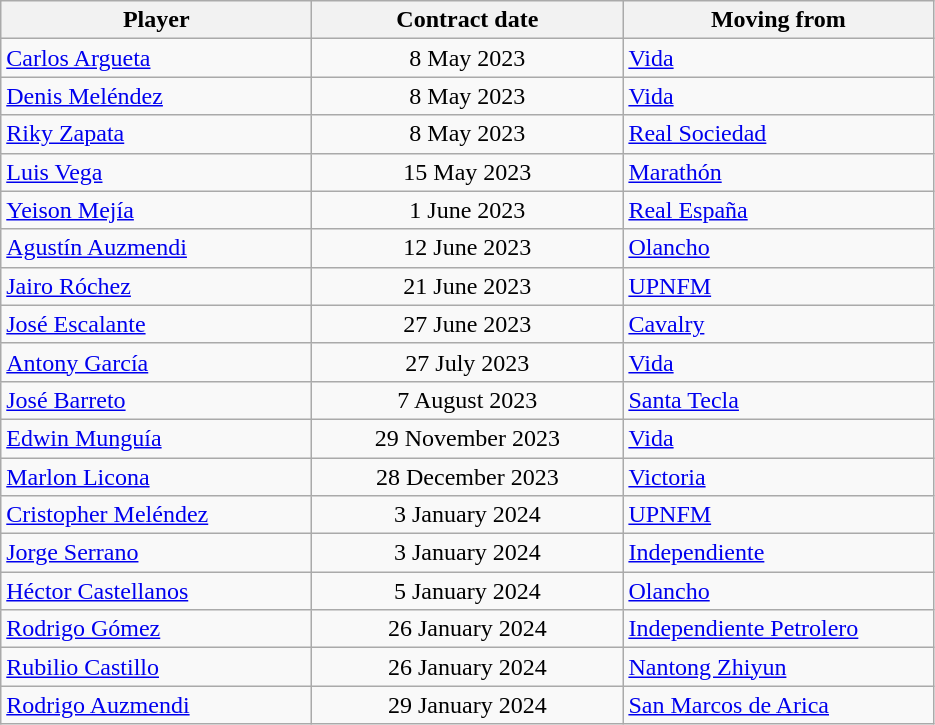<table class="wikitable">
<tr>
<th width="200">Player</th>
<th width="200">Contract date</th>
<th width="200">Moving from</th>
</tr>
<tr>
<td> <a href='#'>Carlos Argueta</a></td>
<td align="center">8 May 2023</td>
<td> <a href='#'>Vida</a></td>
</tr>
<tr>
<td> <a href='#'>Denis Meléndez</a></td>
<td align="center">8 May 2023</td>
<td> <a href='#'>Vida</a></td>
</tr>
<tr>
<td> <a href='#'>Riky Zapata</a></td>
<td align="center">8 May 2023</td>
<td> <a href='#'>Real Sociedad</a></td>
</tr>
<tr>
<td> <a href='#'>Luis Vega</a></td>
<td align="center">15 May 2023</td>
<td> <a href='#'>Marathón</a></td>
</tr>
<tr>
<td> <a href='#'>Yeison Mejía</a></td>
<td align="center">1 June 2023</td>
<td> <a href='#'>Real España</a></td>
</tr>
<tr>
<td> <a href='#'>Agustín Auzmendi</a></td>
<td align="center">12 June 2023</td>
<td> <a href='#'>Olancho</a></td>
</tr>
<tr>
<td> <a href='#'>Jairo Róchez</a></td>
<td align="center">21 June 2023</td>
<td> <a href='#'>UPNFM</a></td>
</tr>
<tr>
<td> <a href='#'>José Escalante</a></td>
<td align="center">27 June 2023</td>
<td> <a href='#'>Cavalry</a></td>
</tr>
<tr>
<td> <a href='#'>Antony García</a></td>
<td align="center">27 July 2023</td>
<td> <a href='#'>Vida</a></td>
</tr>
<tr>
<td> <a href='#'>José Barreto</a></td>
<td align="center">7 August 2023</td>
<td> <a href='#'>Santa Tecla</a></td>
</tr>
<tr>
<td> <a href='#'>Edwin Munguía</a></td>
<td align="center">29 November 2023</td>
<td> <a href='#'>Vida</a></td>
</tr>
<tr>
<td> <a href='#'>Marlon Licona</a></td>
<td align="center">28 December 2023</td>
<td> <a href='#'>Victoria</a></td>
</tr>
<tr>
<td> <a href='#'>Cristopher Meléndez</a></td>
<td align="center">3 January 2024</td>
<td> <a href='#'>UPNFM</a></td>
</tr>
<tr>
<td> <a href='#'>Jorge Serrano</a></td>
<td align="center">3 January 2024</td>
<td> <a href='#'>Independiente</a></td>
</tr>
<tr>
<td> <a href='#'>Héctor Castellanos</a></td>
<td align="center">5 January 2024</td>
<td> <a href='#'>Olancho</a></td>
</tr>
<tr>
<td> <a href='#'>Rodrigo Gómez</a></td>
<td align="center">26 January 2024</td>
<td> <a href='#'>Independiente Petrolero</a></td>
</tr>
<tr>
<td> <a href='#'>Rubilio Castillo</a></td>
<td align="center">26 January 2024</td>
<td> <a href='#'>Nantong Zhiyun</a></td>
</tr>
<tr>
<td> <a href='#'>Rodrigo Auzmendi</a></td>
<td align="center">29 January 2024</td>
<td> <a href='#'>San Marcos de Arica</a></td>
</tr>
</table>
